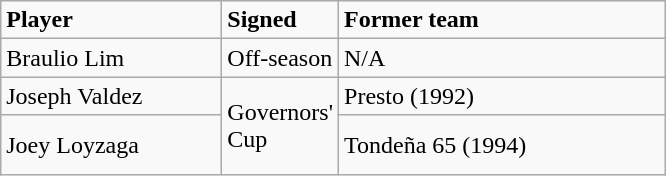<table class="wikitable sortable sortable">
<tr>
<td style="width:140px"><strong>Player</strong></td>
<td style="width:70px"><strong>Signed</strong></td>
<td style="width:210px"><strong>Former team</strong></td>
</tr>
<tr>
<td>Braulio Lim</td>
<td>Off-season</td>
<td>N/A</td>
</tr>
<tr>
<td>Joseph Valdez</td>
<td rowspan="2">Governors' Cup</td>
<td>Presto (1992)</td>
</tr>
<tr style="height:40px">
<td>Joey Loyzaga</td>
<td>Tondeña 65 (1994)</td>
</tr>
</table>
